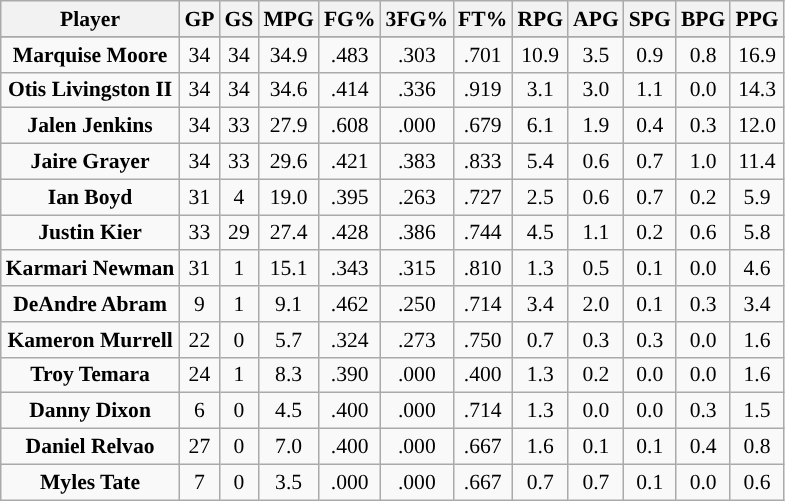<table class="wikitable sortable" style="font-size: 90%">
<tr>
<th>Player</th>
<th>GP</th>
<th>GS</th>
<th>MPG</th>
<th>FG%</th>
<th>3FG%</th>
<th>FT%</th>
<th>RPG</th>
<th>APG</th>
<th>SPG</th>
<th>BPG</th>
<th>PPG</th>
</tr>
<tr align="center" bgcolor="">
</tr>
<tr align="center" bgcolor="">
<td><strong>Marquise Moore</strong></td>
<td>34</td>
<td>34</td>
<td>34.9</td>
<td>.483</td>
<td>.303</td>
<td>.701</td>
<td>10.9</td>
<td>3.5</td>
<td>0.9</td>
<td>0.8</td>
<td>16.9</td>
</tr>
<tr align="center" bgcolor="">
<td><strong>Otis Livingston II</strong></td>
<td>34</td>
<td>34</td>
<td>34.6</td>
<td>.414</td>
<td>.336</td>
<td>.919</td>
<td>3.1</td>
<td>3.0</td>
<td>1.1</td>
<td>0.0</td>
<td>14.3</td>
</tr>
<tr align="center" bgcolor="">
<td><strong>Jalen Jenkins</strong></td>
<td>34</td>
<td>33</td>
<td>27.9</td>
<td>.608</td>
<td>.000</td>
<td>.679</td>
<td>6.1</td>
<td>1.9</td>
<td>0.4</td>
<td>0.3</td>
<td>12.0</td>
</tr>
<tr align="center" bgcolor="">
<td><strong>Jaire Grayer</strong></td>
<td>34</td>
<td>33</td>
<td>29.6</td>
<td>.421</td>
<td>.383</td>
<td>.833</td>
<td>5.4</td>
<td>0.6</td>
<td>0.7</td>
<td>1.0</td>
<td>11.4</td>
</tr>
<tr align="center" bgcolor="">
<td><strong>Ian Boyd</strong></td>
<td>31</td>
<td>4</td>
<td>19.0</td>
<td>.395</td>
<td>.263</td>
<td>.727</td>
<td>2.5</td>
<td>0.6</td>
<td>0.7</td>
<td>0.2</td>
<td>5.9</td>
</tr>
<tr align="center" bgcolor="">
<td><strong>Justin Kier</strong></td>
<td>33</td>
<td>29</td>
<td>27.4</td>
<td>.428</td>
<td>.386</td>
<td>.744</td>
<td>4.5</td>
<td>1.1</td>
<td>0.2</td>
<td>0.6</td>
<td>5.8</td>
</tr>
<tr align="center" bgcolor="">
<td><strong>Karmari Newman</strong></td>
<td>31</td>
<td>1</td>
<td>15.1</td>
<td>.343</td>
<td>.315</td>
<td>.810</td>
<td>1.3</td>
<td>0.5</td>
<td>0.1</td>
<td>0.0</td>
<td>4.6</td>
</tr>
<tr align="center" bgcolor="">
<td><strong>DeAndre Abram</strong></td>
<td>9</td>
<td>1</td>
<td>9.1</td>
<td>.462</td>
<td>.250</td>
<td>.714</td>
<td>3.4</td>
<td>2.0</td>
<td>0.1</td>
<td>0.3</td>
<td>3.4</td>
</tr>
<tr align="center" bgcolor="">
<td><strong>Kameron Murrell</strong></td>
<td>22</td>
<td>0</td>
<td>5.7</td>
<td>.324</td>
<td>.273</td>
<td>.750</td>
<td>0.7</td>
<td>0.3</td>
<td>0.3</td>
<td>0.0</td>
<td>1.6</td>
</tr>
<tr align="center" bgcolor="">
<td><strong>Troy Temara</strong></td>
<td>24</td>
<td>1</td>
<td>8.3</td>
<td>.390</td>
<td>.000</td>
<td>.400</td>
<td>1.3</td>
<td>0.2</td>
<td>0.0</td>
<td>0.0</td>
<td>1.6</td>
</tr>
<tr align="center" bgcolor="">
<td><strong>Danny Dixon</strong></td>
<td>6</td>
<td>0</td>
<td>4.5</td>
<td>.400</td>
<td>.000</td>
<td>.714</td>
<td>1.3</td>
<td>0.0</td>
<td>0.0</td>
<td>0.3</td>
<td>1.5</td>
</tr>
<tr align="center" bgcolor="">
<td><strong>Daniel Relvao</strong></td>
<td>27</td>
<td>0</td>
<td>7.0</td>
<td>.400</td>
<td>.000</td>
<td>.667</td>
<td>1.6</td>
<td>0.1</td>
<td>0.1</td>
<td>0.4</td>
<td>0.8</td>
</tr>
<tr align="center" bgcolor="">
<td><strong>Myles Tate</strong></td>
<td>7</td>
<td>0</td>
<td>3.5</td>
<td>.000</td>
<td>.000</td>
<td>.667</td>
<td>0.7</td>
<td>0.7</td>
<td>0.1</td>
<td>0.0</td>
<td>0.6</td>
</tr>
</table>
